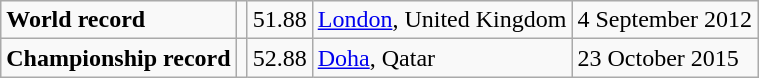<table class="wikitable">
<tr>
<td><strong>World record</strong></td>
<td></td>
<td>51.88</td>
<td><a href='#'>London</a>, United Kingdom</td>
<td>4 September 2012</td>
</tr>
<tr>
<td><strong>Championship record</strong></td>
<td></td>
<td>52.88</td>
<td><a href='#'>Doha</a>, Qatar</td>
<td>23 October 2015</td>
</tr>
</table>
